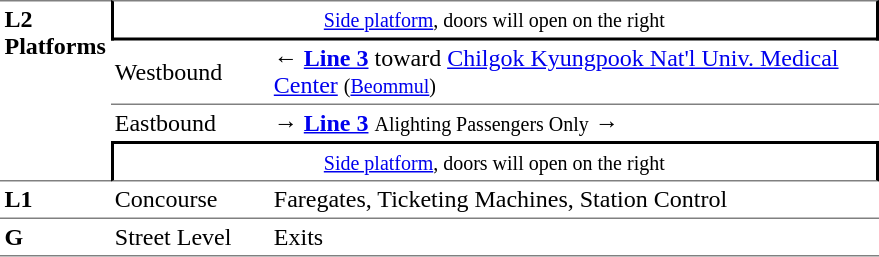<table table border=0 cellspacing=0 cellpadding=3>
<tr>
<td style="border-top:solid 1px gray;border-bottom:solid 1px gray;" rowspan=4 valign=top><strong>L2<br>Platforms</strong></td>
<td style="border-top:solid 1px gray;border-right:solid 2px black;border-left:solid 2px black;border-bottom:solid 2px black;text-align:center;" colspan=2><small><a href='#'>Side platform</a>, doors will open on the right</small></td>
</tr>
<tr>
<td style="border-bottom:solid 1px gray;">Westbound</td>
<td style="border-bottom:solid 1px gray;">← <a href='#'><span><span><strong>Line 3</strong></span></span></a> toward <a href='#'>Chilgok Kyungpook Nat'l Univ. Medical Center</a> <small>(<a href='#'>Beommul</a>)</small></td>
</tr>
<tr>
<td>Eastbound</td>
<td><span>→</span> <a href='#'><span><span><strong>Line 3</strong></span></span></a> <small>Alighting Passengers Only</small> →</td>
</tr>
<tr>
<td style="border-top:solid 2px black;border-right:solid 2px black;border-left:solid 2px black;border-bottom:solid 1px gray;text-align:center;" colspan=2><small><a href='#'>Side platform</a>, doors will open on the right</small></td>
</tr>
<tr>
<td style="border-bottom:solid 1px gray;" width=50 valign=top><strong>L1</strong></td>
<td style="border-bottom:solid 1px gray;" width=100 valign=top>Concourse</td>
<td style="border-bottom:solid 1px gray;" width=400 valign=top>Faregates, Ticketing Machines, Station Control</td>
</tr>
<tr>
<td style="border-bottom:solid 1px gray;" width=50 valign=top><strong>G</strong></td>
<td style="border-bottom:solid 1px gray;" width=100 valign=top>Street Level</td>
<td style="border-bottom:solid 1px gray;" width=400 valign=top>Exits</td>
</tr>
</table>
